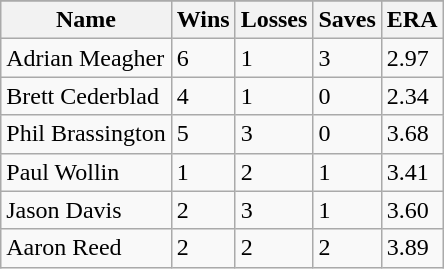<table class="wikitable">
<tr>
</tr>
<tr>
<th>Name</th>
<th>Wins</th>
<th>Losses</th>
<th>Saves</th>
<th>ERA</th>
</tr>
<tr>
<td>Adrian Meagher</td>
<td>6</td>
<td>1</td>
<td>3</td>
<td>2.97</td>
</tr>
<tr>
<td>Brett Cederblad</td>
<td>4</td>
<td>1</td>
<td>0</td>
<td>2.34</td>
</tr>
<tr>
<td>Phil Brassington</td>
<td>5</td>
<td>3</td>
<td>0</td>
<td>3.68</td>
</tr>
<tr>
<td>Paul Wollin</td>
<td>1</td>
<td>2</td>
<td>1</td>
<td>3.41</td>
</tr>
<tr>
<td>Jason Davis</td>
<td>2</td>
<td>3</td>
<td>1</td>
<td>3.60</td>
</tr>
<tr>
<td>Aaron Reed</td>
<td>2</td>
<td>2</td>
<td>2</td>
<td>3.89</td>
</tr>
</table>
